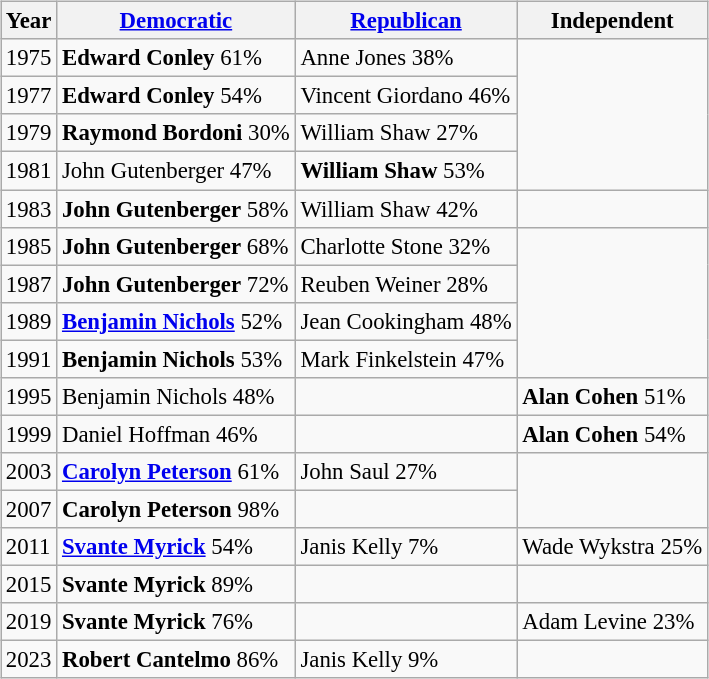<table class="wikitable" style="float:right; margin:1em; font-size:95%;">
<tr>
<th>Year</th>
<th><a href='#'>Democratic</a></th>
<th><a href='#'>Republican</a></th>
<th>Independent</th>
</tr>
<tr>
<td>1975</td>
<td><strong>Edward Conley</strong> 61%</td>
<td>Anne Jones 38%</td>
</tr>
<tr>
<td>1977</td>
<td><strong>Edward Conley</strong> 54%</td>
<td>Vincent Giordano 46%</td>
</tr>
<tr>
<td>1979</td>
<td><strong>Raymond Bordoni</strong> 30%</td>
<td>William Shaw 27%</td>
</tr>
<tr>
<td>1981</td>
<td>John Gutenberger 47%</td>
<td><strong>William Shaw</strong> 53%</td>
</tr>
<tr>
<td>1983</td>
<td><strong>John Gutenberger</strong> 58%</td>
<td>William Shaw 42%</td>
<td></td>
</tr>
<tr>
<td>1985</td>
<td><strong>John Gutenberger</strong> 68%</td>
<td>Charlotte Stone 32%</td>
</tr>
<tr>
<td>1987</td>
<td><strong>John Gutenberger</strong> 72%</td>
<td>Reuben Weiner 28%</td>
</tr>
<tr>
<td>1989</td>
<td><strong><a href='#'>Benjamin Nichols</a></strong> 52%</td>
<td>Jean Cookingham 48%</td>
</tr>
<tr>
<td>1991</td>
<td><strong>Benjamin Nichols</strong> 53%</td>
<td>Mark Finkelstein 47%</td>
</tr>
<tr>
<td>1995</td>
<td>Benjamin Nichols 48%</td>
<td></td>
<td><strong>Alan Cohen</strong> 51%</td>
</tr>
<tr>
<td>1999</td>
<td>Daniel Hoffman 46%</td>
<td></td>
<td><strong>Alan Cohen</strong> 54%</td>
</tr>
<tr>
<td>2003</td>
<td><strong><a href='#'>Carolyn Peterson</a></strong> 61%</td>
<td>John Saul 27%</td>
</tr>
<tr>
<td>2007</td>
<td><strong>Carolyn Peterson</strong> 98%</td>
<td></td>
</tr>
<tr>
<td>2011</td>
<td><strong><a href='#'>Svante Myrick</a></strong> 54%</td>
<td>Janis Kelly 7%</td>
<td>Wade Wykstra 25%</td>
</tr>
<tr>
<td>2015</td>
<td><strong>Svante Myrick</strong> 89%</td>
<td></td>
</tr>
<tr>
<td>2019</td>
<td><strong>Svante Myrick</strong> 76%</td>
<td></td>
<td>Adam Levine 23%</td>
</tr>
<tr>
<td>2023</td>
<td><strong>Robert Cantelmo</strong> 86%</td>
<td>Janis Kelly 9%</td>
<td></td>
</tr>
</table>
